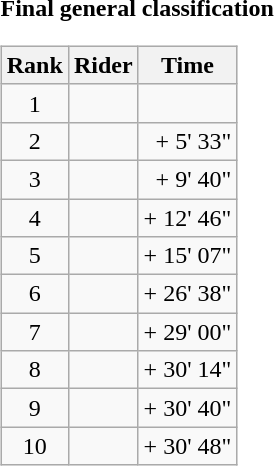<table>
<tr>
<td><strong>Final general classification</strong><br><table class="wikitable">
<tr>
<th scope="col">Rank</th>
<th scope="col">Rider</th>
<th scope="col">Time</th>
</tr>
<tr>
<td style="text-align:center;">1</td>
<td></td>
<td style="text-align:right;"></td>
</tr>
<tr>
<td style="text-align:center;">2</td>
<td></td>
<td style="text-align:right;">+ 5' 33"</td>
</tr>
<tr>
<td style="text-align:center;">3</td>
<td></td>
<td style="text-align:right;">+ 9' 40"</td>
</tr>
<tr>
<td style="text-align:center;">4</td>
<td></td>
<td style="text-align:right;">+ 12' 46"</td>
</tr>
<tr>
<td style="text-align:center;">5</td>
<td></td>
<td style="text-align:right;">+ 15' 07"</td>
</tr>
<tr>
<td style="text-align:center;">6</td>
<td></td>
<td style="text-align:right;">+ 26' 38"</td>
</tr>
<tr>
<td style="text-align:center;">7</td>
<td></td>
<td style="text-align:right;">+ 29' 00"</td>
</tr>
<tr>
<td style="text-align:center;">8</td>
<td></td>
<td style="text-align:right;">+ 30' 14"</td>
</tr>
<tr>
<td style="text-align:center;">9</td>
<td></td>
<td style="text-align:right;">+ 30' 40"</td>
</tr>
<tr>
<td style="text-align:center;">10</td>
<td></td>
<td style="text-align:right;">+ 30' 48"</td>
</tr>
</table>
</td>
</tr>
</table>
